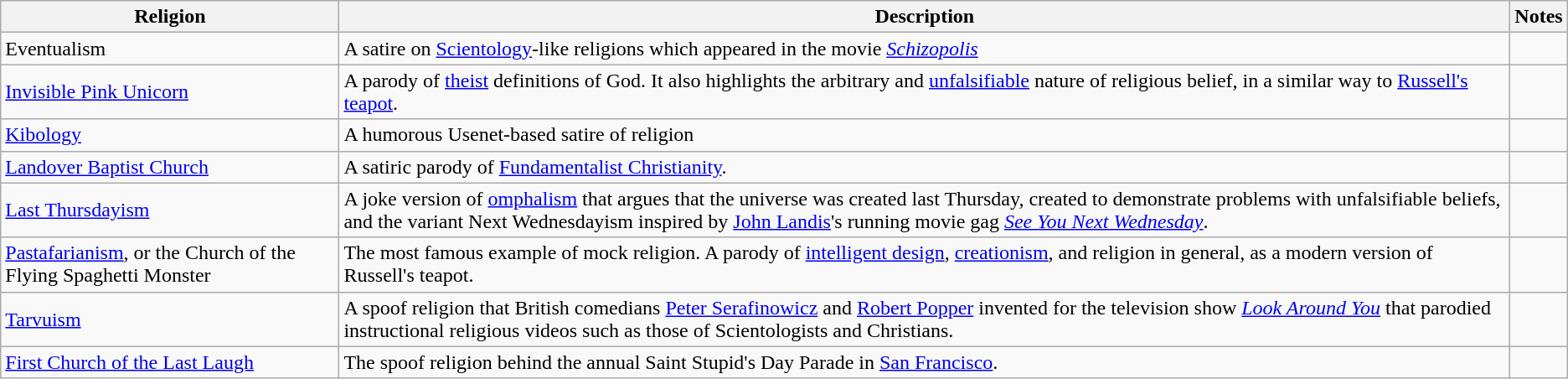<table class="wikitable">
<tr>
<th>Religion</th>
<th>Description</th>
<th>Notes</th>
</tr>
<tr>
<td>Eventualism</td>
<td>A satire on <a href='#'>Scientology</a>-like religions which appeared in the movie <em><a href='#'>Schizopolis</a></em></td>
<td></td>
</tr>
<tr>
<td><a href='#'>Invisible Pink Unicorn</a></td>
<td>A parody of <a href='#'>theist</a> definitions of God. It also highlights the arbitrary and <a href='#'>unfalsifiable</a> nature of religious belief, in a similar way to <a href='#'>Russell's teapot</a>.</td>
<td></td>
</tr>
<tr>
<td><a href='#'>Kibology</a></td>
<td>A humorous Usenet-based satire of religion</td>
<td></td>
</tr>
<tr>
<td><a href='#'>Landover Baptist Church</a></td>
<td>A satiric parody of <a href='#'>Fundamentalist Christianity</a>.</td>
<td></td>
</tr>
<tr>
<td><a href='#'>Last Thursdayism</a></td>
<td>A joke version of <a href='#'>omphalism</a> that argues that the universe was created last Thursday, created to demonstrate problems with unfalsifiable beliefs, and the variant Next Wednesdayism inspired by <a href='#'>John Landis</a>'s running movie gag <em><a href='#'>See You Next Wednesday</a></em>.</td>
<td></td>
</tr>
<tr>
<td><a href='#'>Pastafarianism</a>, or the Church of the Flying Spaghetti Monster</td>
<td>The most famous example of mock religion. A parody of <a href='#'>intelligent design</a>, <a href='#'>creationism</a>, and religion in general, as a modern version of Russell's teapot.</td>
<td></td>
</tr>
<tr>
<td><a href='#'>Tarvuism</a></td>
<td>A spoof religion that British comedians <a href='#'>Peter Serafinowicz</a> and <a href='#'>Robert Popper</a> invented for the television show <em><a href='#'>Look Around You</a></em> that parodied instructional religious videos such as those of Scientologists and Christians.</td>
<td></td>
</tr>
<tr>
<td><a href='#'>First Church of the Last Laugh</a></td>
<td>The spoof religion behind the annual Saint Stupid's Day Parade in <a href='#'>San Francisco</a>.</td>
<td></td>
</tr>
</table>
